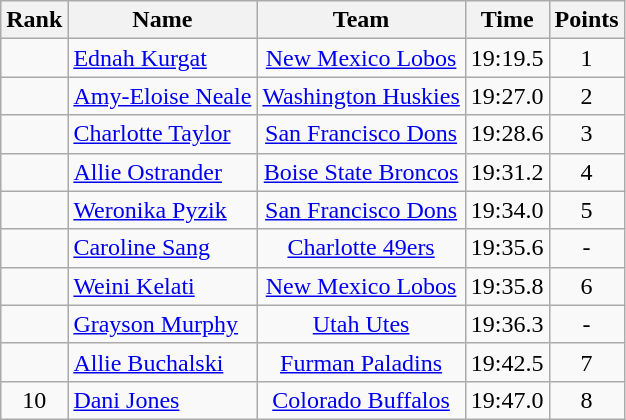<table class="wikitable sortable" style="text-align:center">
<tr>
<th>Rank</th>
<th>Name</th>
<th>Team</th>
<th>Time</th>
<th>Points</th>
</tr>
<tr>
<td></td>
<td align=left>  <a href='#'>Ednah Kurgat</a></td>
<td><a href='#'>New Mexico Lobos</a></td>
<td>19:19.5</td>
<td>1</td>
</tr>
<tr>
<td></td>
<td align=left>  <a href='#'>Amy-Eloise Neale</a></td>
<td><a href='#'>Washington Huskies</a></td>
<td>19:27.0</td>
<td>2</td>
</tr>
<tr>
<td></td>
<td align=left> <a href='#'>Charlotte Taylor</a></td>
<td><a href='#'>San Francisco Dons</a></td>
<td>19:28.6</td>
<td>3</td>
</tr>
<tr>
<td></td>
<td align=left> <a href='#'>Allie Ostrander</a></td>
<td><a href='#'>Boise State Broncos</a></td>
<td>19:31.2</td>
<td>4</td>
</tr>
<tr>
<td></td>
<td align=left> <a href='#'>Weronika Pyzik</a></td>
<td><a href='#'>San Francisco Dons</a></td>
<td>19:34.0</td>
<td>5</td>
</tr>
<tr>
<td></td>
<td align=left>  <a href='#'>Caroline Sang</a></td>
<td><a href='#'>Charlotte 49ers</a></td>
<td>19:35.6</td>
<td>-</td>
</tr>
<tr>
<td></td>
<td align=left>  <a href='#'>Weini Kelati</a></td>
<td><a href='#'>New Mexico Lobos</a></td>
<td>19:35.8</td>
<td>6</td>
</tr>
<tr>
<td></td>
<td align=left> <a href='#'>Grayson Murphy</a></td>
<td><a href='#'>Utah Utes</a></td>
<td>19:36.3</td>
<td>-</td>
</tr>
<tr>
<td></td>
<td align=left> <a href='#'>Allie Buchalski</a></td>
<td><a href='#'>Furman Paladins</a></td>
<td>19:42.5</td>
<td>7</td>
</tr>
<tr>
<td>10</td>
<td align=left> <a href='#'>Dani Jones</a></td>
<td><a href='#'>Colorado Buffalos</a></td>
<td>19:47.0</td>
<td>8</td>
</tr>
</table>
